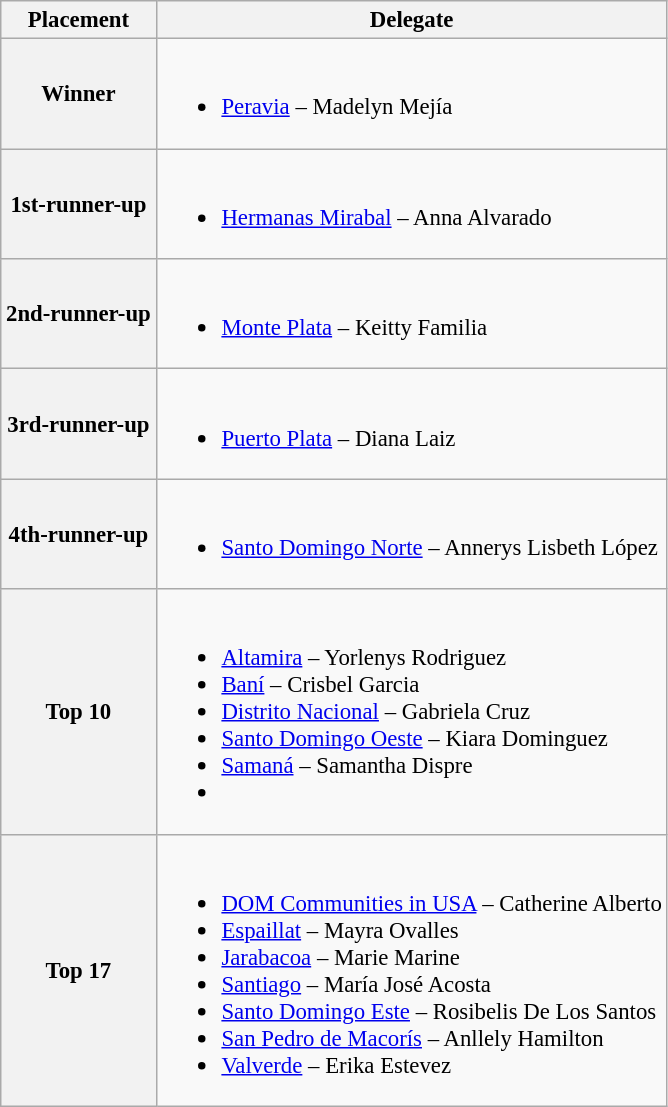<table class="wikitable" style="font-size: 95%">
<tr>
<th>Placement</th>
<th>Delegate</th>
</tr>
<tr>
<th>Winner</th>
<td><br><ul><li><a href='#'>Peravia</a> – Madelyn Mejía</li></ul></td>
</tr>
<tr>
<th>1st-runner-up</th>
<td><br><ul><li><a href='#'>Hermanas Mirabal</a> – Anna Alvarado</li></ul></td>
</tr>
<tr>
<th>2nd-runner-up</th>
<td><br><ul><li><a href='#'>Monte Plata</a> – Keitty Familia</li></ul></td>
</tr>
<tr>
<th>3rd-runner-up</th>
<td><br><ul><li><a href='#'>Puerto Plata</a> – Diana Laiz</li></ul></td>
</tr>
<tr>
<th>4th-runner-up</th>
<td><br><ul><li><a href='#'>Santo Domingo Norte</a> – Annerys Lisbeth López</li></ul></td>
</tr>
<tr>
<th>Top 10</th>
<td><br><ul><li><a href='#'>Altamira</a> – Yorlenys Rodriguez</li><li><a href='#'>Baní</a> – Crisbel Garcia</li><li><a href='#'>Distrito Nacional</a> – Gabriela Cruz</li><li><a href='#'>Santo Domingo Oeste</a> – Kiara Dominguez</li><li><a href='#'>Samaná</a> – Samantha Dispre</li><li></li></ul></td>
</tr>
<tr>
<th>Top 17</th>
<td><br><ul><li><a href='#'>DOM Communities in USA</a> – Catherine Alberto</li><li><a href='#'>Espaillat</a> – Mayra Ovalles</li><li><a href='#'>Jarabacoa</a> – Marie Marine</li><li><a href='#'>Santiago</a> – María José Acosta</li><li><a href='#'>Santo Domingo Este</a> – Rosibelis De Los Santos</li><li><a href='#'>San Pedro de Macorís</a> – Anllely Hamilton</li><li><a href='#'>Valverde</a> – Erika Estevez</li></ul></td>
</tr>
</table>
